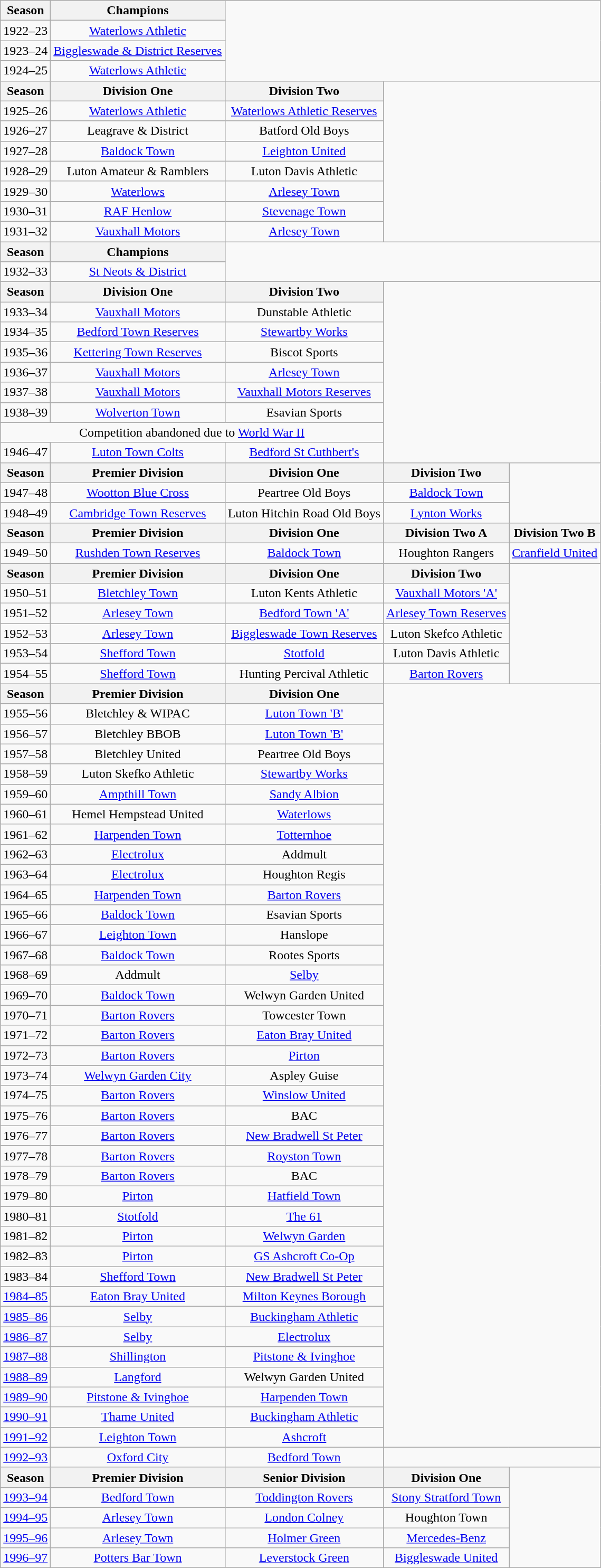<table class=wikitable style=text-align:center>
<tr>
<th>Season</th>
<th>Champions</th>
<td colspan=3 rowspan=4></td>
</tr>
<tr>
<td>1922–23</td>
<td><a href='#'>Waterlows Athletic</a></td>
</tr>
<tr>
<td>1923–24</td>
<td><a href='#'>Biggleswade & District Reserves</a></td>
</tr>
<tr>
<td>1924–25</td>
<td><a href='#'>Waterlows Athletic</a></td>
</tr>
<tr>
<th>Season</th>
<th>Division One</th>
<th>Division Two</th>
<td colspan=2 rowspan=8></td>
</tr>
<tr>
<td>1925–26</td>
<td><a href='#'>Waterlows Athletic</a></td>
<td><a href='#'>Waterlows Athletic Reserves</a></td>
</tr>
<tr>
<td>1926–27</td>
<td>Leagrave & District</td>
<td>Batford Old Boys</td>
</tr>
<tr>
<td>1927–28</td>
<td><a href='#'>Baldock Town</a></td>
<td><a href='#'>Leighton United</a></td>
</tr>
<tr>
<td>1928–29</td>
<td>Luton Amateur & Ramblers</td>
<td>Luton Davis Athletic</td>
</tr>
<tr>
<td>1929–30</td>
<td><a href='#'>Waterlows</a></td>
<td><a href='#'>Arlesey Town</a></td>
</tr>
<tr>
<td>1930–31</td>
<td><a href='#'>RAF Henlow</a></td>
<td><a href='#'>Stevenage Town</a></td>
</tr>
<tr>
<td>1931–32</td>
<td><a href='#'>Vauxhall Motors</a></td>
<td><a href='#'>Arlesey Town</a></td>
</tr>
<tr>
<th>Season</th>
<th>Champions</th>
<td colspan=3 rowspan=2></td>
</tr>
<tr>
<td>1932–33</td>
<td><a href='#'>St Neots & District</a></td>
</tr>
<tr>
<th>Season</th>
<th>Division One</th>
<th>Division Two</th>
<td colspan=2 rowspan=9></td>
</tr>
<tr>
<td>1933–34</td>
<td><a href='#'>Vauxhall Motors</a></td>
<td>Dunstable Athletic</td>
</tr>
<tr>
<td>1934–35</td>
<td><a href='#'>Bedford Town Reserves</a></td>
<td><a href='#'>Stewartby Works</a></td>
</tr>
<tr>
<td>1935–36</td>
<td><a href='#'>Kettering Town Reserves</a></td>
<td>Biscot Sports</td>
</tr>
<tr>
<td>1936–37</td>
<td><a href='#'>Vauxhall Motors</a></td>
<td><a href='#'>Arlesey Town</a></td>
</tr>
<tr>
<td>1937–38</td>
<td><a href='#'>Vauxhall Motors</a></td>
<td><a href='#'>Vauxhall Motors Reserves</a></td>
</tr>
<tr>
<td>1938–39</td>
<td><a href='#'>Wolverton Town</a></td>
<td>Esavian Sports</td>
</tr>
<tr>
<td colspan=3>Competition abandoned due to <a href='#'>World War II</a></td>
</tr>
<tr>
<td>1946–47</td>
<td><a href='#'>Luton Town Colts</a></td>
<td><a href='#'>Bedford St Cuthbert's</a></td>
</tr>
<tr>
<th>Season</th>
<th>Premier Division</th>
<th>Division One</th>
<th>Division Two</th>
<td rowspan=3></td>
</tr>
<tr>
<td>1947–48</td>
<td><a href='#'>Wootton Blue Cross</a></td>
<td>Peartree Old Boys</td>
<td><a href='#'>Baldock Town</a></td>
</tr>
<tr>
<td>1948–49</td>
<td><a href='#'>Cambridge Town Reserves</a></td>
<td>Luton Hitchin Road Old Boys</td>
<td><a href='#'>Lynton Works</a></td>
</tr>
<tr>
<th>Season</th>
<th>Premier Division</th>
<th>Division One</th>
<th>Division Two A</th>
<th>Division Two B</th>
</tr>
<tr>
<td>1949–50</td>
<td><a href='#'>Rushden Town Reserves</a></td>
<td><a href='#'>Baldock Town</a></td>
<td>Houghton Rangers</td>
<td><a href='#'>Cranfield United</a></td>
</tr>
<tr>
<th>Season</th>
<th>Premier Division</th>
<th>Division One</th>
<th>Division Two</th>
<td rowspan=6></td>
</tr>
<tr>
<td>1950–51</td>
<td><a href='#'>Bletchley Town</a></td>
<td>Luton Kents Athletic</td>
<td><a href='#'>Vauxhall Motors 'A'</a></td>
</tr>
<tr>
<td>1951–52</td>
<td><a href='#'>Arlesey Town</a></td>
<td><a href='#'>Bedford Town 'A'</a></td>
<td><a href='#'>Arlesey Town Reserves</a></td>
</tr>
<tr>
<td>1952–53</td>
<td><a href='#'>Arlesey Town</a></td>
<td><a href='#'>Biggleswade Town Reserves</a></td>
<td>Luton Skefco Athletic</td>
</tr>
<tr>
<td>1953–54</td>
<td><a href='#'>Shefford Town</a></td>
<td><a href='#'>Stotfold</a></td>
<td>Luton Davis Athletic</td>
</tr>
<tr>
<td>1954–55</td>
<td><a href='#'>Shefford Town</a></td>
<td>Hunting Percival Athletic</td>
<td><a href='#'>Barton Rovers</a></td>
</tr>
<tr>
<th>Season</th>
<th>Premier Division</th>
<th>Division One</th>
<td colspan=2 rowspan=38></td>
</tr>
<tr>
<td>1955–56</td>
<td>Bletchley & WIPAC</td>
<td><a href='#'>Luton Town 'B'</a></td>
</tr>
<tr>
<td>1956–57</td>
<td>Bletchley BBOB</td>
<td><a href='#'>Luton Town 'B'</a></td>
</tr>
<tr>
<td>1957–58</td>
<td>Bletchley United</td>
<td>Peartree Old Boys</td>
</tr>
<tr>
<td>1958–59</td>
<td>Luton Skefko Athletic</td>
<td><a href='#'>Stewartby Works</a></td>
</tr>
<tr>
<td>1959–60</td>
<td><a href='#'>Ampthill Town</a></td>
<td><a href='#'>Sandy Albion</a></td>
</tr>
<tr>
<td>1960–61</td>
<td>Hemel Hempstead United</td>
<td><a href='#'>Waterlows</a></td>
</tr>
<tr>
<td>1961–62</td>
<td><a href='#'>Harpenden Town</a></td>
<td><a href='#'>Totternhoe</a></td>
</tr>
<tr>
<td>1962–63</td>
<td><a href='#'>Electrolux</a></td>
<td>Addmult</td>
</tr>
<tr>
<td>1963–64</td>
<td><a href='#'>Electrolux</a></td>
<td>Houghton Regis</td>
</tr>
<tr>
<td>1964–65</td>
<td><a href='#'>Harpenden Town</a></td>
<td><a href='#'>Barton Rovers</a></td>
</tr>
<tr>
<td>1965–66</td>
<td><a href='#'>Baldock Town</a></td>
<td>Esavian Sports</td>
</tr>
<tr>
<td>1966–67</td>
<td><a href='#'>Leighton Town</a></td>
<td>Hanslope</td>
</tr>
<tr>
<td>1967–68</td>
<td><a href='#'>Baldock Town</a></td>
<td>Rootes Sports</td>
</tr>
<tr>
<td>1968–69</td>
<td>Addmult</td>
<td><a href='#'>Selby</a></td>
</tr>
<tr>
<td>1969–70</td>
<td><a href='#'>Baldock Town</a></td>
<td>Welwyn Garden United</td>
</tr>
<tr>
<td>1970–71</td>
<td><a href='#'>Barton Rovers</a></td>
<td>Towcester Town</td>
</tr>
<tr>
<td>1971–72</td>
<td><a href='#'>Barton Rovers</a></td>
<td><a href='#'>Eaton Bray United</a></td>
</tr>
<tr>
<td>1972–73</td>
<td><a href='#'>Barton Rovers</a></td>
<td><a href='#'>Pirton</a></td>
</tr>
<tr>
<td>1973–74</td>
<td><a href='#'>Welwyn Garden City</a></td>
<td>Aspley Guise</td>
</tr>
<tr>
<td>1974–75</td>
<td><a href='#'>Barton Rovers</a></td>
<td><a href='#'>Winslow United</a></td>
</tr>
<tr>
<td>1975–76</td>
<td><a href='#'>Barton Rovers</a></td>
<td>BAC</td>
</tr>
<tr>
<td>1976–77</td>
<td><a href='#'>Barton Rovers</a></td>
<td><a href='#'>New Bradwell St Peter</a></td>
</tr>
<tr>
<td>1977–78</td>
<td><a href='#'>Barton Rovers</a></td>
<td><a href='#'>Royston Town</a></td>
</tr>
<tr>
<td>1978–79</td>
<td><a href='#'>Barton Rovers</a></td>
<td>BAC</td>
</tr>
<tr>
<td>1979–80</td>
<td><a href='#'>Pirton</a></td>
<td><a href='#'>Hatfield Town</a></td>
</tr>
<tr>
<td>1980–81</td>
<td><a href='#'>Stotfold</a></td>
<td><a href='#'>The 61</a></td>
</tr>
<tr>
<td>1981–82</td>
<td><a href='#'>Pirton</a></td>
<td><a href='#'>Welwyn Garden</a></td>
</tr>
<tr>
<td>1982–83</td>
<td><a href='#'>Pirton</a></td>
<td><a href='#'>GS Ashcroft Co-Op</a></td>
</tr>
<tr>
<td>1983–84</td>
<td><a href='#'>Shefford Town</a></td>
<td><a href='#'>New Bradwell St Peter</a></td>
</tr>
<tr>
<td><a href='#'>1984–85</a></td>
<td><a href='#'>Eaton Bray United</a></td>
<td><a href='#'>Milton Keynes Borough</a></td>
</tr>
<tr>
<td><a href='#'>1985–86</a></td>
<td><a href='#'>Selby</a></td>
<td><a href='#'>Buckingham Athletic</a></td>
</tr>
<tr>
<td><a href='#'>1986–87</a></td>
<td><a href='#'>Selby</a></td>
<td><a href='#'>Electrolux</a></td>
</tr>
<tr>
<td><a href='#'>1987–88</a></td>
<td><a href='#'>Shillington</a></td>
<td><a href='#'>Pitstone & Ivinghoe</a></td>
</tr>
<tr>
<td><a href='#'>1988–89</a></td>
<td><a href='#'>Langford</a></td>
<td>Welwyn Garden United</td>
</tr>
<tr>
<td><a href='#'>1989–90</a></td>
<td><a href='#'>Pitstone & Ivinghoe</a></td>
<td><a href='#'>Harpenden Town</a></td>
</tr>
<tr>
<td><a href='#'>1990–91</a></td>
<td><a href='#'>Thame United</a></td>
<td><a href='#'>Buckingham Athletic</a></td>
</tr>
<tr>
<td><a href='#'>1991–92</a></td>
<td><a href='#'>Leighton Town</a></td>
<td><a href='#'>Ashcroft</a></td>
</tr>
<tr>
<td><a href='#'>1992–93</a></td>
<td><a href='#'>Oxford City</a></td>
<td><a href='#'>Bedford Town</a></td>
</tr>
<tr>
<th>Season</th>
<th>Premier Division</th>
<th>Senior Division</th>
<th>Division One</th>
<td rowspan=5></td>
</tr>
<tr>
<td><a href='#'>1993–94</a></td>
<td><a href='#'>Bedford Town</a></td>
<td><a href='#'>Toddington Rovers</a></td>
<td><a href='#'>Stony Stratford Town</a></td>
</tr>
<tr>
<td><a href='#'>1994–95</a></td>
<td><a href='#'>Arlesey Town</a></td>
<td><a href='#'>London Colney</a></td>
<td>Houghton Town</td>
</tr>
<tr>
<td><a href='#'>1995–96</a></td>
<td><a href='#'>Arlesey Town</a></td>
<td><a href='#'>Holmer Green</a></td>
<td><a href='#'>Mercedes-Benz</a></td>
</tr>
<tr>
<td><a href='#'>1996–97</a></td>
<td><a href='#'>Potters Bar Town</a></td>
<td><a href='#'>Leverstock Green</a></td>
<td><a href='#'>Biggleswade United</a></td>
</tr>
</table>
